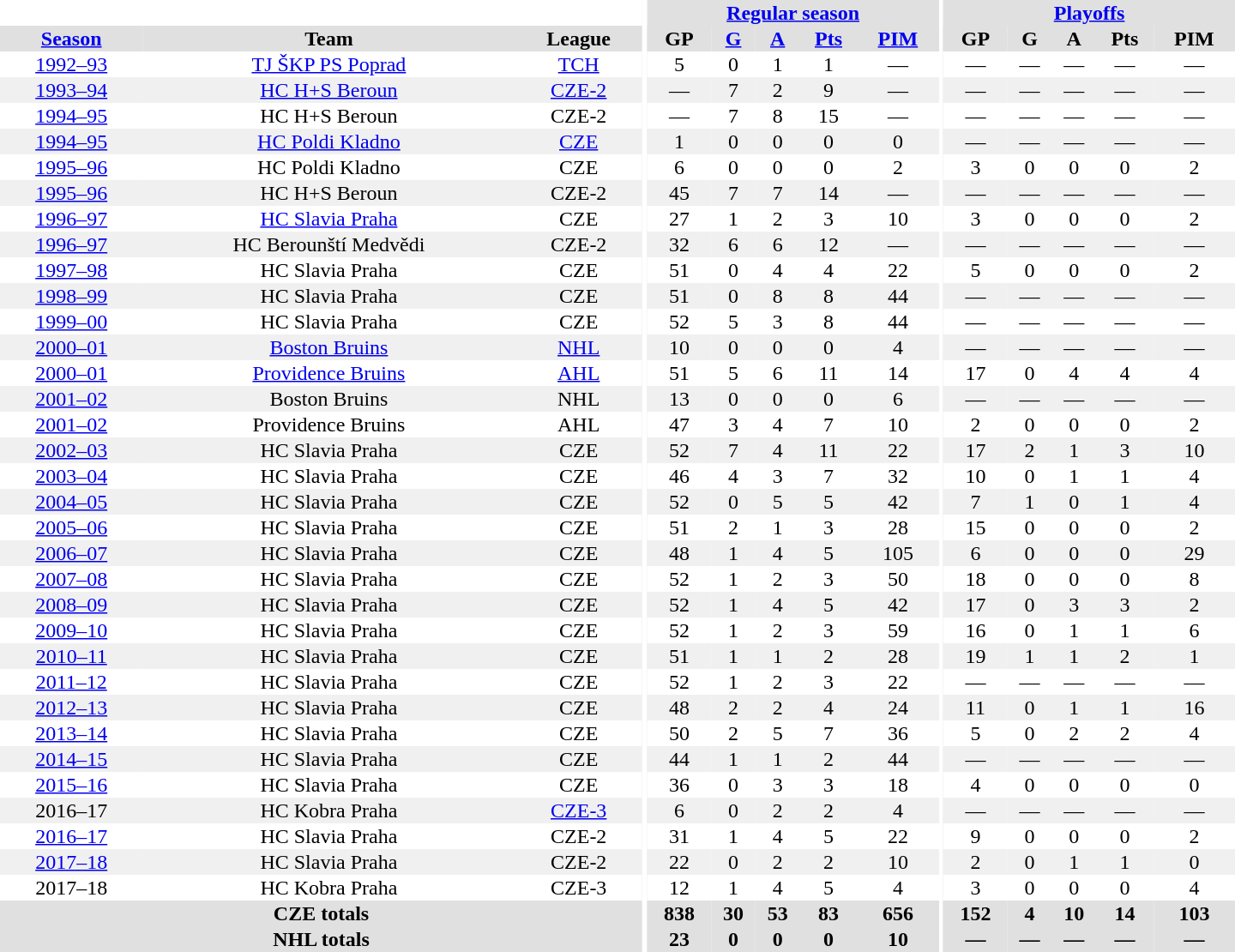<table border="0" cellpadding="1" cellspacing="0" style="text-align:center; width:60em">
<tr bgcolor="#e0e0e0">
<th colspan="3" bgcolor="#ffffff"></th>
<th rowspan="100" bgcolor="#ffffff"></th>
<th colspan="5"><a href='#'>Regular season</a></th>
<th rowspan="100" bgcolor="#ffffff"></th>
<th colspan="5"><a href='#'>Playoffs</a></th>
</tr>
<tr bgcolor="#e0e0e0">
<th><a href='#'>Season</a></th>
<th>Team</th>
<th>League</th>
<th>GP</th>
<th><a href='#'>G</a></th>
<th><a href='#'>A</a></th>
<th><a href='#'>Pts</a></th>
<th><a href='#'>PIM</a></th>
<th>GP</th>
<th>G</th>
<th>A</th>
<th>Pts</th>
<th>PIM</th>
</tr>
<tr>
<td><a href='#'>1992–93</a></td>
<td><a href='#'>TJ ŠKP PS Poprad</a></td>
<td><a href='#'>TCH</a></td>
<td>5</td>
<td>0</td>
<td>1</td>
<td>1</td>
<td>—</td>
<td>—</td>
<td>—</td>
<td>—</td>
<td>—</td>
<td>—</td>
</tr>
<tr bgcolor="#f0f0f0">
<td><a href='#'>1993–94</a></td>
<td><a href='#'>HC H+S Beroun</a></td>
<td><a href='#'>CZE-2</a></td>
<td>—</td>
<td>7</td>
<td>2</td>
<td>9</td>
<td>—</td>
<td>—</td>
<td>—</td>
<td>—</td>
<td>—</td>
<td>—</td>
</tr>
<tr>
<td><a href='#'>1994–95</a></td>
<td>HC H+S Beroun</td>
<td>CZE-2</td>
<td>—</td>
<td>7</td>
<td>8</td>
<td>15</td>
<td>—</td>
<td>—</td>
<td>—</td>
<td>—</td>
<td>—</td>
<td>—</td>
</tr>
<tr bgcolor="#f0f0f0">
<td><a href='#'>1994–95</a></td>
<td><a href='#'>HC Poldi Kladno</a></td>
<td><a href='#'>CZE</a></td>
<td>1</td>
<td>0</td>
<td>0</td>
<td>0</td>
<td>0</td>
<td>—</td>
<td>—</td>
<td>—</td>
<td>—</td>
<td>—</td>
</tr>
<tr>
<td><a href='#'>1995–96</a></td>
<td>HC Poldi Kladno</td>
<td>CZE</td>
<td>6</td>
<td>0</td>
<td>0</td>
<td>0</td>
<td>2</td>
<td>3</td>
<td>0</td>
<td>0</td>
<td>0</td>
<td>2</td>
</tr>
<tr bgcolor="#f0f0f0">
<td><a href='#'>1995–96</a></td>
<td>HC H+S Beroun</td>
<td>CZE-2</td>
<td>45</td>
<td>7</td>
<td>7</td>
<td>14</td>
<td>—</td>
<td>—</td>
<td>—</td>
<td>—</td>
<td>—</td>
<td>—</td>
</tr>
<tr>
<td><a href='#'>1996–97</a></td>
<td><a href='#'>HC Slavia Praha</a></td>
<td>CZE</td>
<td>27</td>
<td>1</td>
<td>2</td>
<td>3</td>
<td>10</td>
<td>3</td>
<td>0</td>
<td>0</td>
<td>0</td>
<td>2</td>
</tr>
<tr bgcolor="#f0f0f0">
<td><a href='#'>1996–97</a></td>
<td>HC Berounští Medvědi</td>
<td>CZE-2</td>
<td>32</td>
<td>6</td>
<td>6</td>
<td>12</td>
<td>—</td>
<td>—</td>
<td>—</td>
<td>—</td>
<td>—</td>
<td>—</td>
</tr>
<tr>
<td><a href='#'>1997–98</a></td>
<td>HC Slavia Praha</td>
<td>CZE</td>
<td>51</td>
<td>0</td>
<td>4</td>
<td>4</td>
<td>22</td>
<td>5</td>
<td>0</td>
<td>0</td>
<td>0</td>
<td>2</td>
</tr>
<tr bgcolor="#f0f0f0">
<td><a href='#'>1998–99</a></td>
<td>HC Slavia Praha</td>
<td>CZE</td>
<td>51</td>
<td>0</td>
<td>8</td>
<td>8</td>
<td>44</td>
<td>—</td>
<td>—</td>
<td>—</td>
<td>—</td>
<td>—</td>
</tr>
<tr>
<td><a href='#'>1999–00</a></td>
<td>HC Slavia Praha</td>
<td>CZE</td>
<td>52</td>
<td>5</td>
<td>3</td>
<td>8</td>
<td>44</td>
<td>—</td>
<td>—</td>
<td>—</td>
<td>—</td>
<td>—</td>
</tr>
<tr bgcolor="#f0f0f0">
<td><a href='#'>2000–01</a></td>
<td><a href='#'>Boston Bruins</a></td>
<td><a href='#'>NHL</a></td>
<td>10</td>
<td>0</td>
<td>0</td>
<td>0</td>
<td>4</td>
<td>—</td>
<td>—</td>
<td>—</td>
<td>—</td>
<td>—</td>
</tr>
<tr>
<td><a href='#'>2000–01</a></td>
<td><a href='#'>Providence Bruins</a></td>
<td><a href='#'>AHL</a></td>
<td>51</td>
<td>5</td>
<td>6</td>
<td>11</td>
<td>14</td>
<td>17</td>
<td>0</td>
<td>4</td>
<td>4</td>
<td>4</td>
</tr>
<tr bgcolor="#f0f0f0">
<td><a href='#'>2001–02</a></td>
<td>Boston Bruins</td>
<td>NHL</td>
<td>13</td>
<td>0</td>
<td>0</td>
<td>0</td>
<td>6</td>
<td>—</td>
<td>—</td>
<td>—</td>
<td>—</td>
<td>—</td>
</tr>
<tr>
<td><a href='#'>2001–02</a></td>
<td>Providence Bruins</td>
<td>AHL</td>
<td>47</td>
<td>3</td>
<td>4</td>
<td>7</td>
<td>10</td>
<td>2</td>
<td>0</td>
<td>0</td>
<td>0</td>
<td>2</td>
</tr>
<tr bgcolor="#f0f0f0">
<td><a href='#'>2002–03</a></td>
<td>HC Slavia Praha</td>
<td>CZE</td>
<td>52</td>
<td>7</td>
<td>4</td>
<td>11</td>
<td>22</td>
<td>17</td>
<td>2</td>
<td>1</td>
<td>3</td>
<td>10</td>
</tr>
<tr>
<td><a href='#'>2003–04</a></td>
<td>HC Slavia Praha</td>
<td>CZE</td>
<td>46</td>
<td>4</td>
<td>3</td>
<td>7</td>
<td>32</td>
<td>10</td>
<td>0</td>
<td>1</td>
<td>1</td>
<td>4</td>
</tr>
<tr bgcolor="#f0f0f0">
<td><a href='#'>2004–05</a></td>
<td>HC Slavia Praha</td>
<td>CZE</td>
<td>52</td>
<td>0</td>
<td>5</td>
<td>5</td>
<td>42</td>
<td>7</td>
<td>1</td>
<td>0</td>
<td>1</td>
<td>4</td>
</tr>
<tr>
<td><a href='#'>2005–06</a></td>
<td>HC Slavia Praha</td>
<td>CZE</td>
<td>51</td>
<td>2</td>
<td>1</td>
<td>3</td>
<td>28</td>
<td>15</td>
<td>0</td>
<td>0</td>
<td>0</td>
<td>2</td>
</tr>
<tr bgcolor="#f0f0f0">
<td><a href='#'>2006–07</a></td>
<td>HC Slavia Praha</td>
<td>CZE</td>
<td>48</td>
<td>1</td>
<td>4</td>
<td>5</td>
<td>105</td>
<td>6</td>
<td>0</td>
<td>0</td>
<td>0</td>
<td>29</td>
</tr>
<tr>
<td><a href='#'>2007–08</a></td>
<td>HC Slavia Praha</td>
<td>CZE</td>
<td>52</td>
<td>1</td>
<td>2</td>
<td>3</td>
<td>50</td>
<td>18</td>
<td>0</td>
<td>0</td>
<td>0</td>
<td>8</td>
</tr>
<tr bgcolor="#f0f0f0">
<td><a href='#'>2008–09</a></td>
<td>HC Slavia Praha</td>
<td>CZE</td>
<td>52</td>
<td>1</td>
<td>4</td>
<td>5</td>
<td>42</td>
<td>17</td>
<td>0</td>
<td>3</td>
<td>3</td>
<td>2</td>
</tr>
<tr>
<td><a href='#'>2009–10</a></td>
<td>HC Slavia Praha</td>
<td>CZE</td>
<td>52</td>
<td>1</td>
<td>2</td>
<td>3</td>
<td>59</td>
<td>16</td>
<td>0</td>
<td>1</td>
<td>1</td>
<td>6</td>
</tr>
<tr bgcolor="#f0f0f0">
<td><a href='#'>2010–11</a></td>
<td>HC Slavia Praha</td>
<td>CZE</td>
<td>51</td>
<td>1</td>
<td>1</td>
<td>2</td>
<td>28</td>
<td>19</td>
<td>1</td>
<td>1</td>
<td>2</td>
<td>1</td>
</tr>
<tr>
<td><a href='#'>2011–12</a></td>
<td>HC Slavia Praha</td>
<td>CZE</td>
<td>52</td>
<td>1</td>
<td>2</td>
<td>3</td>
<td>22</td>
<td>—</td>
<td>—</td>
<td>—</td>
<td>—</td>
<td>—</td>
</tr>
<tr bgcolor="#f0f0f0">
<td><a href='#'>2012–13</a></td>
<td>HC Slavia Praha</td>
<td>CZE</td>
<td>48</td>
<td>2</td>
<td>2</td>
<td>4</td>
<td>24</td>
<td>11</td>
<td>0</td>
<td>1</td>
<td>1</td>
<td>16</td>
</tr>
<tr>
<td><a href='#'>2013–14</a></td>
<td>HC Slavia Praha</td>
<td>CZE</td>
<td>50</td>
<td>2</td>
<td>5</td>
<td>7</td>
<td>36</td>
<td>5</td>
<td>0</td>
<td>2</td>
<td>2</td>
<td>4</td>
</tr>
<tr bgcolor="#f0f0f0">
<td><a href='#'>2014–15</a></td>
<td>HC Slavia Praha</td>
<td>CZE</td>
<td>44</td>
<td>1</td>
<td>1</td>
<td>2</td>
<td>44</td>
<td>—</td>
<td>—</td>
<td>—</td>
<td>—</td>
<td>—</td>
</tr>
<tr>
<td><a href='#'>2015–16</a></td>
<td>HC Slavia Praha</td>
<td>CZE</td>
<td>36</td>
<td>0</td>
<td>3</td>
<td>3</td>
<td>18</td>
<td>4</td>
<td>0</td>
<td>0</td>
<td>0</td>
<td>0</td>
</tr>
<tr bgcolor="#f0f0f0">
<td>2016–17</td>
<td>HC Kobra Praha</td>
<td><a href='#'>CZE-3</a></td>
<td>6</td>
<td>0</td>
<td>2</td>
<td>2</td>
<td>4</td>
<td>—</td>
<td>—</td>
<td>—</td>
<td>—</td>
<td>—</td>
</tr>
<tr>
<td><a href='#'>2016–17</a></td>
<td>HC Slavia Praha</td>
<td>CZE-2</td>
<td>31</td>
<td>1</td>
<td>4</td>
<td>5</td>
<td>22</td>
<td>9</td>
<td>0</td>
<td>0</td>
<td>0</td>
<td>2</td>
</tr>
<tr bgcolor="#f0f0f0">
<td><a href='#'>2017–18</a></td>
<td>HC Slavia Praha</td>
<td>CZE-2</td>
<td>22</td>
<td>0</td>
<td>2</td>
<td>2</td>
<td>10</td>
<td>2</td>
<td>0</td>
<td>1</td>
<td>1</td>
<td>0</td>
</tr>
<tr>
<td>2017–18</td>
<td>HC Kobra Praha</td>
<td>CZE-3</td>
<td>12</td>
<td>1</td>
<td>4</td>
<td>5</td>
<td>4</td>
<td>3</td>
<td>0</td>
<td>0</td>
<td>0</td>
<td>4</td>
</tr>
<tr bgcolor="#e0e0e0">
<th colspan="3">CZE totals</th>
<th>838</th>
<th>30</th>
<th>53</th>
<th>83</th>
<th>656</th>
<th>152</th>
<th>4</th>
<th>10</th>
<th>14</th>
<th>103</th>
</tr>
<tr bgcolor="#e0e0e0">
<th colspan="3">NHL totals</th>
<th>23</th>
<th>0</th>
<th>0</th>
<th>0</th>
<th>10</th>
<th>—</th>
<th>—</th>
<th>—</th>
<th>—</th>
<th>—</th>
</tr>
</table>
